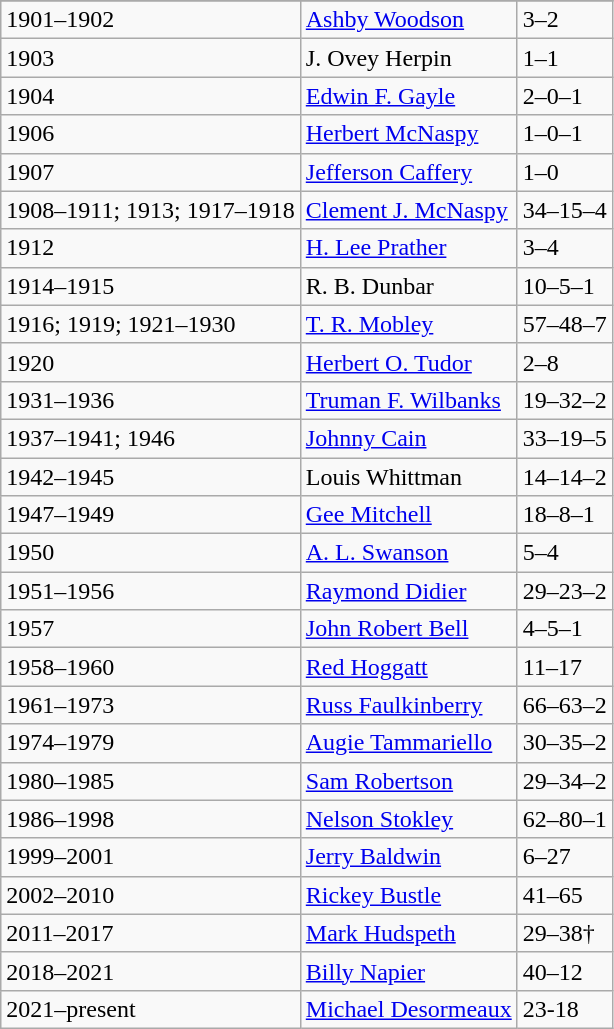<table class="wikitable">
<tr>
</tr>
<tr>
<td>1901–1902</td>
<td><a href='#'>Ashby Woodson</a></td>
<td>3–2</td>
</tr>
<tr>
<td>1903</td>
<td>J. Ovey Herpin</td>
<td>1–1</td>
</tr>
<tr>
<td>1904</td>
<td><a href='#'>Edwin F. Gayle</a></td>
<td>2–0–1</td>
</tr>
<tr>
<td>1906</td>
<td><a href='#'>Herbert McNaspy</a></td>
<td>1–0–1</td>
</tr>
<tr>
<td>1907</td>
<td><a href='#'>Jefferson Caffery</a></td>
<td>1–0</td>
</tr>
<tr>
<td>1908–1911; 1913; 1917–1918</td>
<td><a href='#'>Clement J. McNaspy</a></td>
<td>34–15–4</td>
</tr>
<tr>
<td>1912</td>
<td><a href='#'>H. Lee Prather</a></td>
<td>3–4</td>
</tr>
<tr>
<td>1914–1915</td>
<td>R. B. Dunbar</td>
<td>10–5–1</td>
</tr>
<tr>
<td>1916; 1919; 1921–1930</td>
<td><a href='#'>T. R. Mobley</a></td>
<td>57–48–7</td>
</tr>
<tr>
<td>1920</td>
<td><a href='#'>Herbert O. Tudor</a></td>
<td>2–8</td>
</tr>
<tr>
<td>1931–1936</td>
<td><a href='#'>Truman F. Wilbanks</a></td>
<td>19–32–2</td>
</tr>
<tr>
<td>1937–1941; 1946</td>
<td><a href='#'>Johnny Cain</a></td>
<td>33–19–5</td>
</tr>
<tr>
<td>1942–1945</td>
<td>Louis Whittman</td>
<td>14–14–2</td>
</tr>
<tr>
<td>1947–1949</td>
<td><a href='#'>Gee Mitchell</a></td>
<td>18–8–1</td>
</tr>
<tr>
<td>1950</td>
<td><a href='#'>A. L. Swanson</a></td>
<td>5–4</td>
</tr>
<tr>
<td>1951–1956</td>
<td><a href='#'>Raymond Didier</a></td>
<td>29–23–2</td>
</tr>
<tr>
<td>1957</td>
<td><a href='#'>John Robert Bell</a></td>
<td>4–5–1</td>
</tr>
<tr>
<td>1958–1960</td>
<td><a href='#'>Red Hoggatt</a></td>
<td>11–17</td>
</tr>
<tr>
<td>1961–1973</td>
<td><a href='#'>Russ Faulkinberry</a></td>
<td>66–63–2</td>
</tr>
<tr>
<td>1974–1979</td>
<td><a href='#'>Augie Tammariello</a></td>
<td>30–35–2</td>
</tr>
<tr>
<td>1980–1985</td>
<td><a href='#'>Sam Robertson</a></td>
<td>29–34–2</td>
</tr>
<tr>
<td>1986–1998</td>
<td><a href='#'>Nelson Stokley</a></td>
<td>62–80–1</td>
</tr>
<tr>
<td>1999–2001</td>
<td><a href='#'>Jerry Baldwin</a></td>
<td>6–27</td>
</tr>
<tr>
<td>2002–2010</td>
<td><a href='#'>Rickey Bustle</a></td>
<td>41–65</td>
</tr>
<tr>
<td>2011–2017</td>
<td><a href='#'>Mark Hudspeth</a></td>
<td>29–38†</td>
</tr>
<tr>
<td>2018–2021</td>
<td><a href='#'>Billy Napier</a></td>
<td>40–12</td>
</tr>
<tr>
<td>2021–present</td>
<td><a href='#'>Michael Desormeaux</a></td>
<td>23-18</td>
</tr>
</table>
